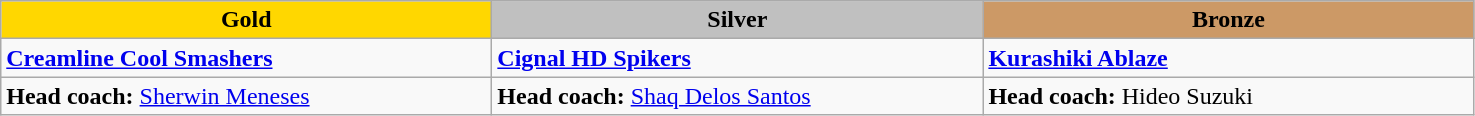<table class="wikitable"; font-size:90%">
<tr>
<td scope="col" style="width:20em; background:gold" align=center><strong>Gold</strong></td>
<td scope="col" style="width:20em; background:silver" align=center><strong>Silver</strong></td>
<td scope="col" style="width:20em; background:#cc9966" align=center><strong>Bronze</strong></td>
</tr>
<tr>
<td valign=top><strong><a href='#'>Creamline Cool Smashers</a></strong><br></td>
<td valign=top><strong><a href='#'>Cignal HD Spikers</a></strong><br></td>
<td valign=top><strong><a href='#'>Kurashiki Ablaze</a></strong><br></td>
</tr>
<tr>
<td><strong>Head coach:</strong> <a href='#'>Sherwin Meneses</a></td>
<td><strong>Head coach:</strong> <a href='#'>Shaq Delos Santos</a></td>
<td><strong>Head coach:</strong> Hideo Suzuki</td>
</tr>
</table>
